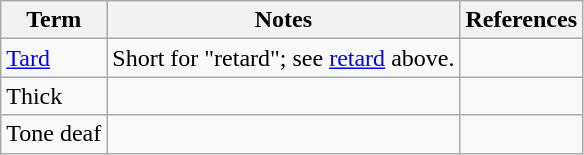<table class="wikitable">
<tr>
<th>Term</th>
<th>Notes</th>
<th>References</th>
</tr>
<tr>
<td><a href='#'>Tard</a></td>
<td>Short for "retard"; see <a href='#'>retard</a> above.</td>
<td></td>
</tr>
<tr>
<td>Thick</td>
<td></td>
<td></td>
</tr>
<tr>
<td>Tone deaf</td>
<td></td>
<td></td>
</tr>
</table>
